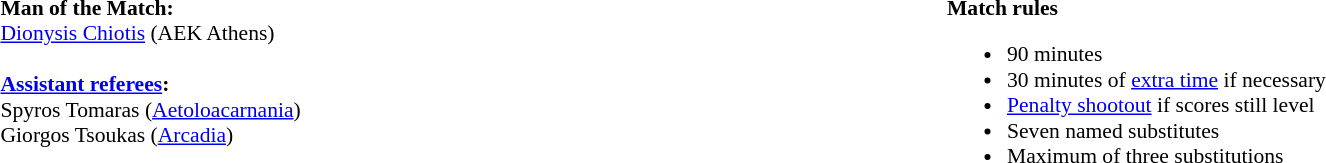<table width=100% style="font-size: 90%">
<tr>
<td width=50% valign=top><br><strong>Man of the Match:</strong>
<br> <a href='#'>Dionysis Chiotis</a> (AEK Athens)<br><br><strong><a href='#'>Assistant referees</a>:</strong>
<br>Spyros Tomaras (<a href='#'>Aetoloacarnania</a>)
<br>Giorgos Tsoukas (<a href='#'>Arcadia</a>)</td>
<td width=50% valign=top><br><strong>Match rules</strong><ul><li>90 minutes</li><li>30 minutes of <a href='#'>extra time</a> if necessary</li><li><a href='#'>Penalty shootout</a> if scores still level</li><li>Seven named substitutes</li><li>Maximum of three substitutions</li></ul></td>
</tr>
</table>
